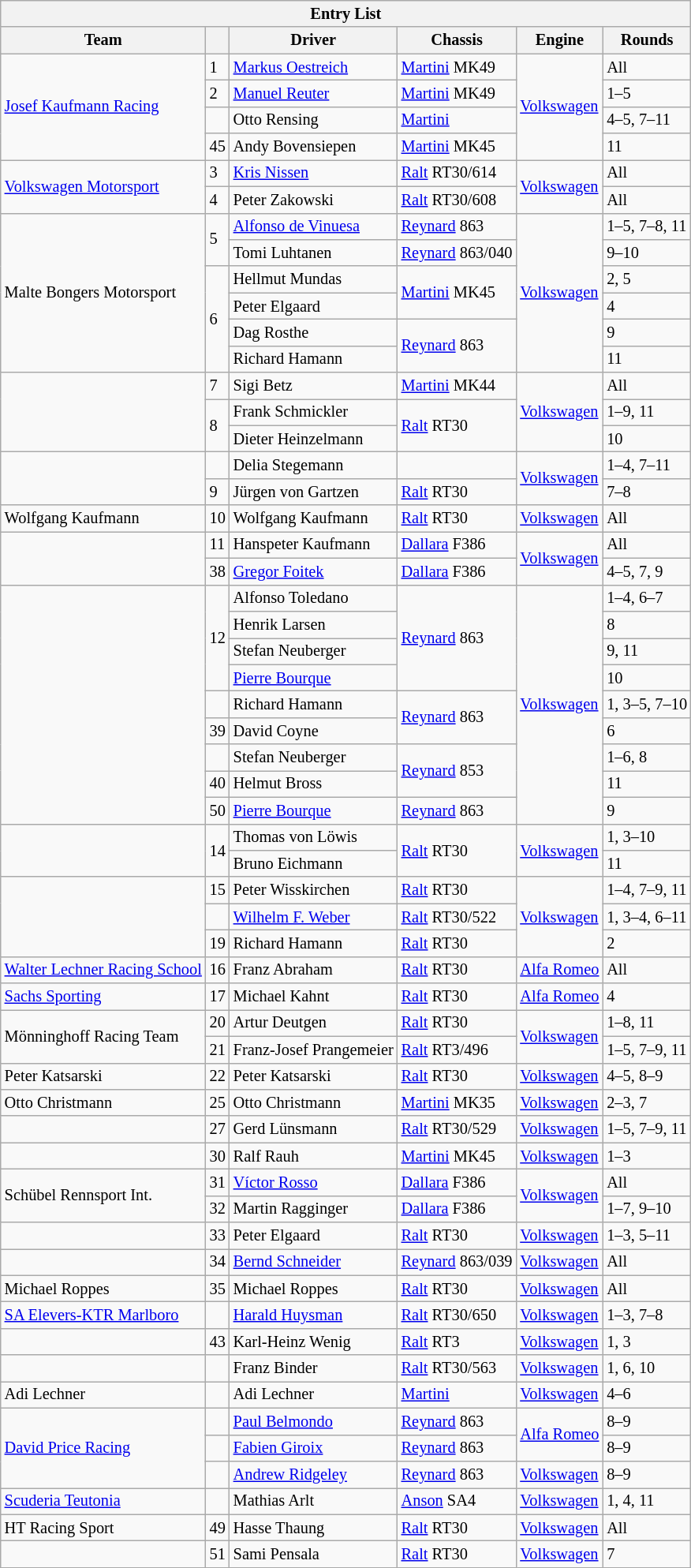<table class="wikitable" style="font-size: 85%;">
<tr>
<th colspan=7>Entry List</th>
</tr>
<tr>
<th>Team</th>
<th></th>
<th>Driver</th>
<th>Chassis</th>
<th>Engine</th>
<th>Rounds</th>
</tr>
<tr>
<td rowspan=4> <a href='#'>Josef Kaufmann Racing</a></td>
<td>1</td>
<td> <a href='#'>Markus Oestreich</a></td>
<td><a href='#'>Martini</a> MK49</td>
<td rowspan=4><a href='#'>Volkswagen</a></td>
<td>All</td>
</tr>
<tr>
<td>2</td>
<td> <a href='#'>Manuel Reuter</a></td>
<td><a href='#'>Martini</a> MK49</td>
<td>1–5</td>
</tr>
<tr>
<td></td>
<td> Otto Rensing</td>
<td><a href='#'>Martini</a> </td>
<td>4–5, 7–11</td>
</tr>
<tr>
<td>45</td>
<td> Andy Bovensiepen</td>
<td><a href='#'>Martini</a> MK45</td>
<td>11</td>
</tr>
<tr>
<td rowspan=2> <a href='#'>Volkswagen Motorsport</a></td>
<td>3</td>
<td> <a href='#'>Kris Nissen</a></td>
<td><a href='#'>Ralt</a> RT30/614</td>
<td rowspan=2><a href='#'>Volkswagen</a></td>
<td>All</td>
</tr>
<tr>
<td>4</td>
<td> Peter Zakowski</td>
<td><a href='#'>Ralt</a> RT30/608</td>
<td>All</td>
</tr>
<tr>
<td rowspan=6> Malte Bongers Motorsport</td>
<td rowspan=2>5</td>
<td> <a href='#'>Alfonso de Vinuesa</a></td>
<td><a href='#'>Reynard</a> 863</td>
<td rowspan=6><a href='#'>Volkswagen</a></td>
<td>1–5, 7–8, 11</td>
</tr>
<tr>
<td> Tomi Luhtanen</td>
<td><a href='#'>Reynard</a> 863/040</td>
<td>9–10</td>
</tr>
<tr>
<td rowspan=4>6</td>
<td> Hellmut Mundas</td>
<td rowspan=2><a href='#'>Martini</a> MK45</td>
<td>2, 5</td>
</tr>
<tr>
<td> Peter Elgaard</td>
<td>4</td>
</tr>
<tr>
<td> Dag Rosthe</td>
<td rowspan=2><a href='#'>Reynard</a> 863</td>
<td>9</td>
</tr>
<tr>
<td> Richard Hamann</td>
<td>11</td>
</tr>
<tr>
<td rowspan=3> </td>
<td>7</td>
<td> Sigi Betz</td>
<td><a href='#'>Martini</a> MK44</td>
<td rowspan=3><a href='#'>Volkswagen</a></td>
<td>All</td>
</tr>
<tr>
<td rowspan=2>8</td>
<td> Frank Schmickler</td>
<td rowspan=2><a href='#'>Ralt</a> RT30</td>
<td>1–9, 11</td>
</tr>
<tr>
<td> Dieter Heinzelmann</td>
<td>10</td>
</tr>
<tr>
<td rowspan=2> </td>
<td></td>
<td> Delia Stegemann</td>
<td></td>
<td rowspan=2><a href='#'>Volkswagen</a></td>
<td>1–4, 7–11</td>
</tr>
<tr>
<td>9</td>
<td> Jürgen von Gartzen</td>
<td><a href='#'>Ralt</a> RT30</td>
<td>7–8</td>
</tr>
<tr>
<td> Wolfgang Kaufmann</td>
<td>10</td>
<td> Wolfgang Kaufmann</td>
<td><a href='#'>Ralt</a> RT30</td>
<td><a href='#'>Volkswagen</a></td>
<td>All</td>
</tr>
<tr>
<td rowspan=2> </td>
<td>11</td>
<td> Hanspeter Kaufmann</td>
<td><a href='#'>Dallara</a> F386</td>
<td rowspan=2><a href='#'>Volkswagen</a></td>
<td>All</td>
</tr>
<tr>
<td>38</td>
<td> <a href='#'>Gregor Foitek</a></td>
<td><a href='#'>Dallara</a> F386</td>
<td>4–5, 7, 9</td>
</tr>
<tr>
<td rowspan=9> </td>
<td rowspan=4>12</td>
<td> Alfonso Toledano</td>
<td rowspan=4><a href='#'>Reynard</a> 863</td>
<td rowspan=9><a href='#'>Volkswagen</a></td>
<td>1–4, 6–7</td>
</tr>
<tr>
<td> Henrik Larsen</td>
<td>8</td>
</tr>
<tr>
<td> Stefan Neuberger</td>
<td>9, 11</td>
</tr>
<tr>
<td> <a href='#'>Pierre Bourque</a></td>
<td>10</td>
</tr>
<tr>
<td></td>
<td> Richard Hamann</td>
<td rowspan=2><a href='#'>Reynard</a> 863</td>
<td>1, 3–5, 7–10</td>
</tr>
<tr>
<td>39</td>
<td> David Coyne</td>
<td>6</td>
</tr>
<tr>
<td></td>
<td> Stefan Neuberger</td>
<td rowspan=2><a href='#'>Reynard</a> 853</td>
<td>1–6, 8</td>
</tr>
<tr>
<td>40</td>
<td> Helmut Bross</td>
<td>11</td>
</tr>
<tr>
<td>50</td>
<td> <a href='#'>Pierre Bourque</a></td>
<td><a href='#'>Reynard</a> 863</td>
<td>9</td>
</tr>
<tr>
<td rowspan=2> </td>
<td rowspan=2>14</td>
<td> Thomas von Löwis</td>
<td rowspan=2><a href='#'>Ralt</a> RT30</td>
<td rowspan=2><a href='#'>Volkswagen</a></td>
<td>1, 3–10</td>
</tr>
<tr>
<td> Bruno Eichmann</td>
<td>11</td>
</tr>
<tr>
<td rowspan=3> </td>
<td>15</td>
<td> Peter Wisskirchen</td>
<td><a href='#'>Ralt</a> RT30</td>
<td rowspan=3><a href='#'>Volkswagen</a></td>
<td>1–4, 7–9, 11</td>
</tr>
<tr>
<td></td>
<td> <a href='#'>Wilhelm F. Weber</a></td>
<td><a href='#'>Ralt</a> RT30/522</td>
<td>1, 3–4, 6–11</td>
</tr>
<tr>
<td>19</td>
<td> Richard Hamann</td>
<td><a href='#'>Ralt</a> RT30</td>
<td>2</td>
</tr>
<tr>
<td> <a href='#'>Walter Lechner Racing School</a></td>
<td>16</td>
<td> Franz Abraham</td>
<td><a href='#'>Ralt</a> RT30</td>
<td><a href='#'>Alfa Romeo</a></td>
<td>All</td>
</tr>
<tr>
<td> <a href='#'>Sachs Sporting</a></td>
<td>17</td>
<td> Michael Kahnt</td>
<td><a href='#'>Ralt</a> RT30</td>
<td><a href='#'>Alfa Romeo</a></td>
<td>4</td>
</tr>
<tr>
<td rowspan=2> Mönninghoff Racing Team</td>
<td>20</td>
<td> Artur Deutgen</td>
<td><a href='#'>Ralt</a> RT30</td>
<td rowspan=2><a href='#'>Volkswagen</a></td>
<td>1–8, 11</td>
</tr>
<tr>
<td>21</td>
<td> Franz-Josef Prangemeier</td>
<td><a href='#'>Ralt</a> RT3/496</td>
<td>1–5, 7–9, 11</td>
</tr>
<tr>
<td> Peter Katsarski</td>
<td>22</td>
<td> Peter Katsarski</td>
<td><a href='#'>Ralt</a> RT30</td>
<td><a href='#'>Volkswagen</a></td>
<td>4–5, 8–9</td>
</tr>
<tr>
<td> Otto Christmann</td>
<td>25</td>
<td> Otto Christmann</td>
<td><a href='#'>Martini</a> MK35</td>
<td><a href='#'>Volkswagen</a></td>
<td>2–3, 7</td>
</tr>
<tr>
<td> </td>
<td>27</td>
<td> Gerd Lünsmann</td>
<td><a href='#'>Ralt</a> RT30/529</td>
<td><a href='#'>Volkswagen</a></td>
<td>1–5, 7–9, 11</td>
</tr>
<tr>
<td> </td>
<td>30</td>
<td> Ralf Rauh</td>
<td><a href='#'>Martini</a> MK45</td>
<td><a href='#'>Volkswagen</a></td>
<td>1–3</td>
</tr>
<tr>
<td rowspan=2> Schübel Rennsport Int.</td>
<td>31</td>
<td> <a href='#'>Víctor Rosso</a></td>
<td><a href='#'>Dallara</a> F386</td>
<td rowspan=2><a href='#'>Volkswagen</a></td>
<td>All</td>
</tr>
<tr>
<td>32</td>
<td> Martin Ragginger</td>
<td><a href='#'>Dallara</a> F386</td>
<td>1–7, 9–10</td>
</tr>
<tr>
<td> </td>
<td>33</td>
<td> Peter Elgaard</td>
<td><a href='#'>Ralt</a> RT30</td>
<td><a href='#'>Volkswagen</a></td>
<td>1–3, 5–11</td>
</tr>
<tr>
<td> </td>
<td>34</td>
<td> <a href='#'>Bernd Schneider</a></td>
<td><a href='#'>Reynard</a> 863/039</td>
<td><a href='#'>Volkswagen</a></td>
<td>All</td>
</tr>
<tr>
<td> Michael Roppes</td>
<td>35</td>
<td> Michael Roppes</td>
<td><a href='#'>Ralt</a> RT30</td>
<td><a href='#'>Volkswagen</a></td>
<td>All</td>
</tr>
<tr>
<td> <a href='#'>SA Elevers-KTR Marlboro</a></td>
<td></td>
<td> <a href='#'>Harald Huysman</a></td>
<td><a href='#'>Ralt</a> RT30/650</td>
<td><a href='#'>Volkswagen</a></td>
<td>1–3, 7–8</td>
</tr>
<tr>
<td> </td>
<td>43</td>
<td> Karl-Heinz Wenig</td>
<td><a href='#'>Ralt</a> RT3</td>
<td><a href='#'>Volkswagen</a></td>
<td>1, 3</td>
</tr>
<tr>
<td> </td>
<td></td>
<td> Franz Binder</td>
<td><a href='#'>Ralt</a> RT30/563</td>
<td><a href='#'>Volkswagen</a></td>
<td>1, 6, 10</td>
</tr>
<tr>
<td> Adi Lechner</td>
<td></td>
<td> Adi Lechner</td>
<td><a href='#'>Martini</a></td>
<td><a href='#'>Volkswagen</a></td>
<td>4–6</td>
</tr>
<tr>
<td rowspan=3> <a href='#'>David Price Racing</a></td>
<td></td>
<td> <a href='#'>Paul Belmondo</a></td>
<td><a href='#'>Reynard</a> 863</td>
<td rowspan=2><a href='#'>Alfa Romeo</a></td>
<td>8–9</td>
</tr>
<tr>
<td></td>
<td> <a href='#'>Fabien Giroix</a></td>
<td><a href='#'>Reynard</a> 863</td>
<td>8–9</td>
</tr>
<tr>
<td></td>
<td> <a href='#'>Andrew Ridgeley</a></td>
<td><a href='#'>Reynard</a> 863</td>
<td><a href='#'>Volkswagen</a></td>
<td>8–9</td>
</tr>
<tr>
<td> <a href='#'>Scuderia Teutonia</a></td>
<td></td>
<td> Mathias Arlt</td>
<td><a href='#'>Anson</a> SA4</td>
<td><a href='#'>Volkswagen</a></td>
<td>1, 4, 11</td>
</tr>
<tr>
<td> HT Racing Sport</td>
<td>49</td>
<td> Hasse Thaung</td>
<td><a href='#'>Ralt</a> RT30</td>
<td><a href='#'>Volkswagen</a></td>
<td>All</td>
</tr>
<tr>
<td> </td>
<td>51</td>
<td> Sami Pensala</td>
<td><a href='#'>Ralt</a> RT30</td>
<td><a href='#'>Volkswagen</a></td>
<td>7</td>
</tr>
</table>
